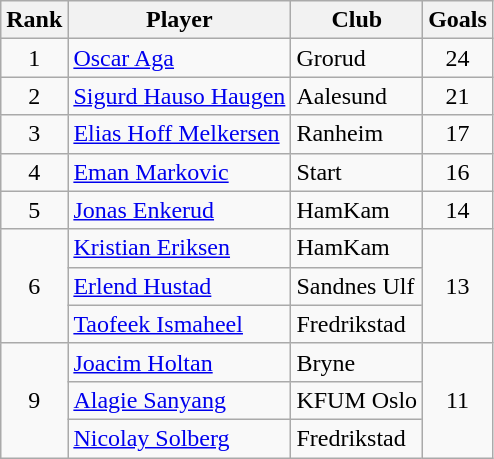<table class="wikitable" style="text-align:center">
<tr>
<th>Rank</th>
<th>Player</th>
<th>Club</th>
<th>Goals</th>
</tr>
<tr>
<td rowspan="1">1</td>
<td align=left> <a href='#'>Oscar Aga</a></td>
<td align=left>Grorud</td>
<td rowspan="1">24</td>
</tr>
<tr>
<td rowspan="1">2</td>
<td align=left> <a href='#'>Sigurd Hauso Haugen</a></td>
<td align=left>Aalesund</td>
<td rowspan="1">21</td>
</tr>
<tr>
<td rowspan="1">3</td>
<td align=left> <a href='#'>Elias Hoff Melkersen</a></td>
<td align=left>Ranheim</td>
<td rowspan="1">17</td>
</tr>
<tr>
<td rowspan="1">4</td>
<td align=left> <a href='#'>Eman Markovic</a></td>
<td align=left>Start</td>
<td rowspan="1">16</td>
</tr>
<tr>
<td rowspan="1">5</td>
<td align=left> <a href='#'>Jonas Enkerud</a></td>
<td align=left>HamKam</td>
<td rowspan="1">14</td>
</tr>
<tr>
<td rowspan="3">6</td>
<td align=left> <a href='#'>Kristian Eriksen</a></td>
<td align=left>HamKam</td>
<td rowspan="3">13</td>
</tr>
<tr>
<td align=left> <a href='#'>Erlend Hustad</a></td>
<td align=left>Sandnes Ulf</td>
</tr>
<tr>
<td align=left> <a href='#'>Taofeek Ismaheel</a></td>
<td align=left>Fredrikstad</td>
</tr>
<tr>
<td rowspan="3">9</td>
<td align=left> <a href='#'>Joacim Holtan</a></td>
<td align=left>Bryne</td>
<td rowspan="3">11</td>
</tr>
<tr>
<td align=left> <a href='#'>Alagie Sanyang</a></td>
<td align=left>KFUM Oslo</td>
</tr>
<tr>
<td align=left> <a href='#'>Nicolay Solberg</a></td>
<td align=left>Fredrikstad</td>
</tr>
</table>
